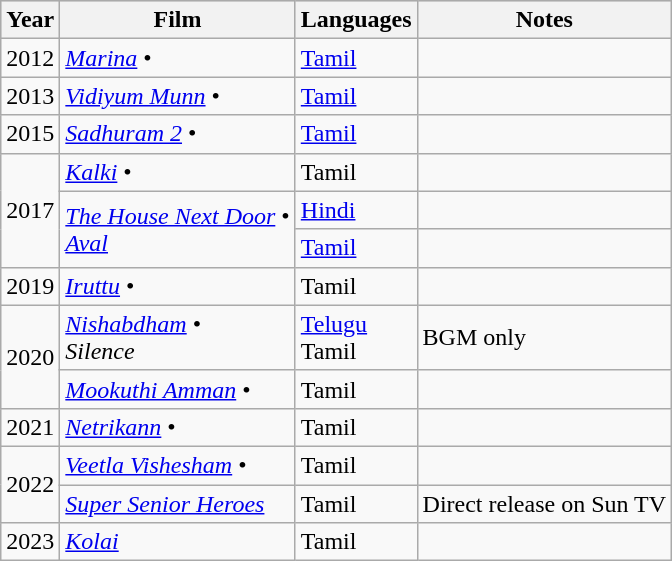<table class="wikitable">
<tr style="background:Lightgrey; text-align:center;">
<th>Year</th>
<th>Film</th>
<th>Languages</th>
<th>Notes</th>
</tr>
<tr>
<td>2012</td>
<td><em><a href='#'>Marina</a></em> •</td>
<td><a href='#'>Tamil</a></td>
<td></td>
</tr>
<tr>
<td>2013</td>
<td><em><a href='#'>Vidiyum Munn</a></em> •</td>
<td><a href='#'>Tamil</a></td>
<td></td>
</tr>
<tr>
<td>2015</td>
<td><em><a href='#'>Sadhuram 2</a></em> •</td>
<td><a href='#'>Tamil</a></td>
<td></td>
</tr>
<tr>
<td rowspan="3">2017</td>
<td><em><a href='#'>Kalki</a></em> •</td>
<td>Tamil</td>
<td></td>
</tr>
<tr>
<td rowspan="2"><em><a href='#'>The House Next Door</a></em> •<br><em><a href='#'>Aval</a></em></td>
<td><a href='#'>Hindi</a></td>
<td></td>
</tr>
<tr>
<td><a href='#'>Tamil</a></td>
<td></td>
</tr>
<tr>
<td>2019</td>
<td><em><a href='#'>Iruttu</a></em> •</td>
<td>Tamil</td>
<td></td>
</tr>
<tr>
<td rowspan="2">2020</td>
<td><em><a href='#'>Nishabdham</a></em> •<br><em>Silence</em></td>
<td><a href='#'>Telugu</a><br>Tamil</td>
<td>BGM only</td>
</tr>
<tr>
<td><em><a href='#'>Mookuthi Amman</a></em> •</td>
<td>Tamil</td>
<td></td>
</tr>
<tr>
<td>2021</td>
<td><em><a href='#'>Netrikann</a></em> •</td>
<td>Tamil</td>
<td></td>
</tr>
<tr>
<td rowspan="2">2022</td>
<td><em><a href='#'>Veetla Vishesham</a></em> •</td>
<td>Tamil</td>
<td></td>
</tr>
<tr>
<td><em><a href='#'>Super Senior Heroes</a></em></td>
<td>Tamil</td>
<td>Direct release on Sun TV</td>
</tr>
<tr>
<td>2023</td>
<td><em><a href='#'>Kolai</a></em></td>
<td>Tamil</td>
<td></td>
</tr>
</table>
